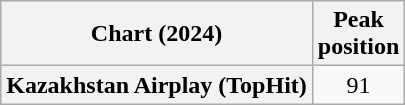<table class="wikitable plainrowheaders" style="text-align:center">
<tr>
<th scope="col">Chart (2024)</th>
<th scope="col">Peak<br>position</th>
</tr>
<tr>
<th scope="row">Kazakhstan Airplay (TopHit)</th>
<td>91</td>
</tr>
</table>
